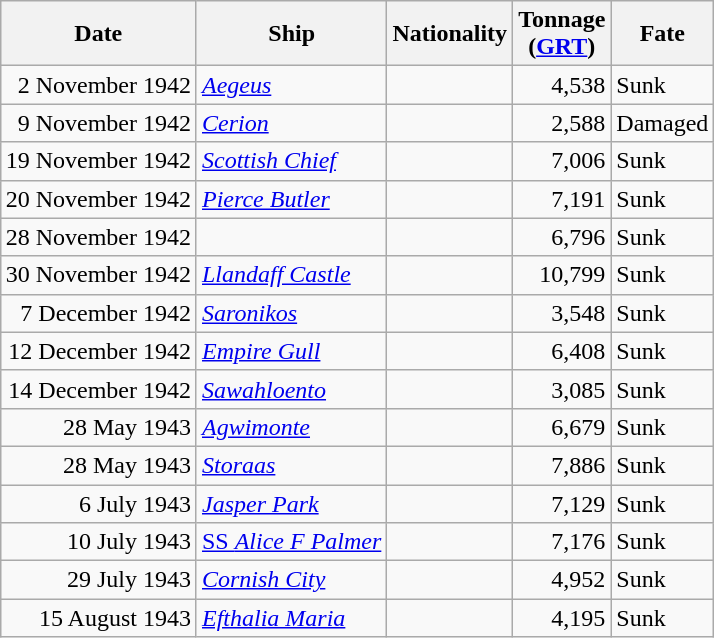<table class="wikitable sortable" style="margin: 1em auto 1em auto;" style="margin: 1em auto 1em auto;">
<tr>
<th>Date</th>
<th>Ship</th>
<th>Nationality</th>
<th>Tonnage<br>(<a href='#'>GRT</a>)</th>
<th>Fate</th>
</tr>
<tr>
<td align="right">2 November 1942</td>
<td align="left"><a href='#'><em>Aegeus</em></a></td>
<td align="left"></td>
<td align="right">4,538</td>
<td align="left">Sunk</td>
</tr>
<tr>
<td align="right">9 November 1942</td>
<td align="left"><a href='#'><em>Cerion</em></a></td>
<td align="left"></td>
<td align="right">2,588</td>
<td align="left">Damaged</td>
</tr>
<tr>
<td align="right">19 November 1942</td>
<td align="left"><a href='#'><em>Scottish Chief</em></a></td>
<td align="left"></td>
<td align="right">7,006</td>
<td align="left">Sunk</td>
</tr>
<tr>
<td align="right">20 November 1942</td>
<td align="left"><a href='#'><em>Pierce Butler</em></a></td>
<td align="left"></td>
<td align="right">7,191</td>
<td align="left">Sunk</td>
</tr>
<tr>
<td align="right">28 November 1942</td>
<td align="left"></td>
<td align="left"></td>
<td align="right">6,796</td>
<td align="left">Sunk</td>
</tr>
<tr>
<td align="right">30 November 1942</td>
<td align="left"><a href='#'><em>Llandaff Castle</em></a></td>
<td align="left"></td>
<td align="right">10,799</td>
<td align="left">Sunk</td>
</tr>
<tr>
<td align="right">7 December 1942</td>
<td align="left"><a href='#'><em>Saronikos</em></a></td>
<td align="left"></td>
<td align="right">3,548</td>
<td align="left">Sunk</td>
</tr>
<tr>
<td align="right">12 December 1942</td>
<td align="left"><a href='#'><em>Empire Gull</em></a></td>
<td align="left"></td>
<td align="right">6,408</td>
<td align="left">Sunk</td>
</tr>
<tr>
<td align="right">14 December 1942</td>
<td align="left"><a href='#'><em>Sawahloento</em></a></td>
<td align="left"></td>
<td align="right">3,085</td>
<td align="left">Sunk</td>
</tr>
<tr>
<td align="right">28 May 1943</td>
<td align="left"><a href='#'><em>Agwimonte</em></a></td>
<td align="left"></td>
<td align="right">6,679</td>
<td align="left">Sunk</td>
</tr>
<tr>
<td align="right">28 May 1943</td>
<td align="left"><a href='#'><em>Storaas</em></a></td>
<td align="left"></td>
<td align="right">7,886</td>
<td align="left">Sunk</td>
</tr>
<tr>
<td align="right">6 July 1943</td>
<td align="left"><a href='#'><em>Jasper Park</em></a></td>
<td align="left"></td>
<td align="right">7,129</td>
<td align="left">Sunk</td>
</tr>
<tr>
<td align="right">10 July 1943</td>
<td align="left"><a href='#'>SS <em>Alice F Palmer</em></a></td>
<td align="left"></td>
<td align="right">7,176</td>
<td align="left">Sunk</td>
</tr>
<tr>
<td align="right">29 July 1943</td>
<td align="left"><a href='#'><em>Cornish City</em></a></td>
<td align="left"></td>
<td align="right">4,952</td>
<td align="left">Sunk</td>
</tr>
<tr>
<td align="right">15 August 1943</td>
<td align="left"><a href='#'><em>Efthalia Maria</em></a></td>
<td align="left"></td>
<td align="right">4,195</td>
<td align="left">Sunk</td>
</tr>
</table>
